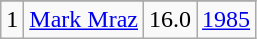<table class="wikitable">
<tr>
</tr>
<tr>
<td>1</td>
<td><a href='#'>Mark Mraz</a></td>
<td>16.0</td>
<td><a href='#'>1985</a></td>
</tr>
</table>
